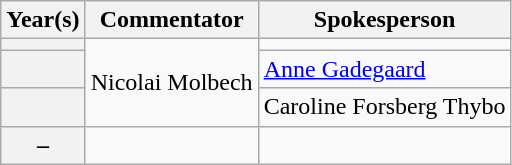<table class="wikitable sortable plainrowheaders" text-align: left;">
<tr>
<th>Year(s)</th>
<th>Commentator</th>
<th>Spokesperson</th>
</tr>
<tr>
<th scope="row"></th>
<td rowspan="3">Nicolai Molbech</td>
<td></td>
</tr>
<tr>
<th scope="row"></th>
<td><a href='#'>Anne Gadegaard</a></td>
</tr>
<tr>
<th scope="row"></th>
<td>Caroline Forsberg Thybo</td>
</tr>
<tr>
<th scope="row">–</th>
<td></td>
<td></td>
</tr>
</table>
